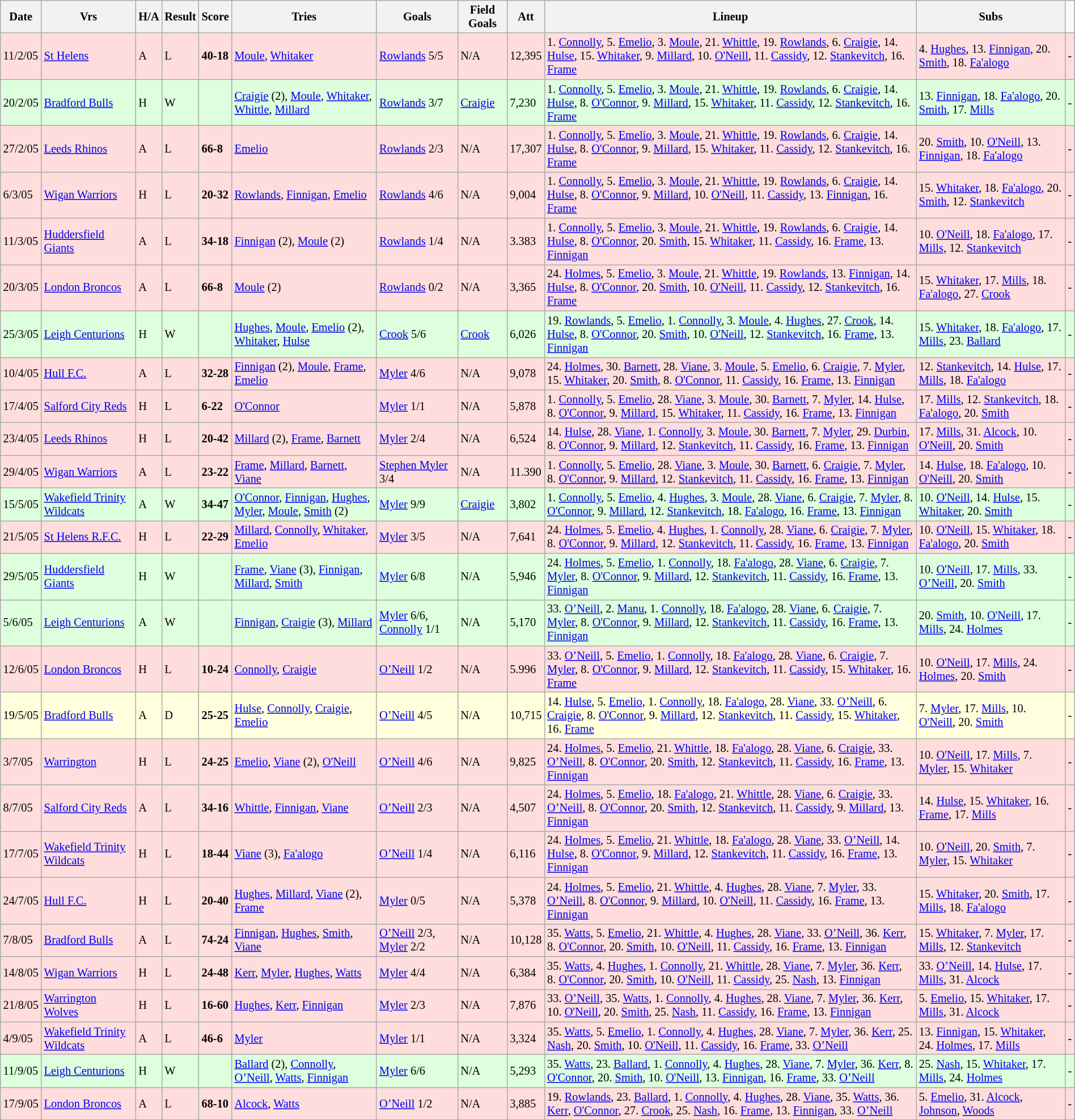<table class="wikitable" style="font-size:85%;" width="100%">
<tr>
<th>Date</th>
<th>Vrs</th>
<th>H/A</th>
<th>Result</th>
<th>Score</th>
<th>Tries</th>
<th>Goals</th>
<th>Field Goals</th>
<th>Att</th>
<th>Lineup</th>
<th>Subs</th>
</tr>
<tr style="background:#ffdddd;" width=20 | >
<td>11/2/05</td>
<td><a href='#'>St Helens</a></td>
<td>A</td>
<td>L</td>
<td><strong>40-18</strong></td>
<td><a href='#'>Moule</a>, <a href='#'>Whitaker</a></td>
<td><a href='#'>Rowlands</a> 5/5</td>
<td>N/A</td>
<td>12,395</td>
<td>1. <a href='#'>Connolly</a>, 5. <a href='#'>Emelio</a>, 3. <a href='#'>Moule</a>, 21. <a href='#'>Whittle</a>, 19. <a href='#'>Rowlands</a>, 6. <a href='#'>Craigie</a>, 14. <a href='#'>Hulse</a>, 15. <a href='#'>Whitaker</a>, 9. <a href='#'>Millard</a>, 10. <a href='#'>O'Neill</a>, 11. <a href='#'>Cassidy</a>, 12. <a href='#'>Stankevitch</a>, 16. <a href='#'>Frame</a></td>
<td>4. <a href='#'>Hughes</a>, 13. <a href='#'>Finnigan</a>, 20. <a href='#'>Smith</a>, 18. <a href='#'>Fa'alogo</a></td>
<td>-</td>
</tr>
<tr style="background:#ddffdd;" width=20 | >
<td>20/2/05</td>
<td><a href='#'>Bradford Bulls</a></td>
<td>H</td>
<td>W</td>
<td></td>
<td><a href='#'>Craigie</a> (2), <a href='#'>Moule</a>, <a href='#'>Whitaker</a>, <a href='#'>Whittle</a>, <a href='#'>Millard</a></td>
<td><a href='#'>Rowlands</a> 3/7</td>
<td><a href='#'>Craigie</a></td>
<td>7,230</td>
<td>1. <a href='#'>Connolly</a>, 5. <a href='#'>Emelio</a>, 3. <a href='#'>Moule</a>, 21. <a href='#'>Whittle</a>, 19. <a href='#'>Rowlands</a>, 6. <a href='#'>Craigie</a>, 14. <a href='#'>Hulse</a>, 8. <a href='#'>O'Connor</a>, 9. <a href='#'>Millard</a>, 15. <a href='#'>Whitaker</a>, 11. <a href='#'>Cassidy</a>, 12. <a href='#'>Stankevitch</a>, 16. <a href='#'>Frame</a></td>
<td>13. <a href='#'>Finnigan</a>, 18. <a href='#'>Fa'alogo</a>, 20. <a href='#'>Smith</a>, 17. <a href='#'>Mills</a></td>
<td>-</td>
</tr>
<tr style="background:#ffdddd;" width=20 | >
<td>27/2/05</td>
<td><a href='#'>Leeds Rhinos</a></td>
<td>A</td>
<td>L</td>
<td><strong>66-8</strong></td>
<td><a href='#'>Emelio</a></td>
<td><a href='#'>Rowlands</a> 2/3</td>
<td>N/A</td>
<td>17,307</td>
<td>1. <a href='#'>Connolly</a>, 5. <a href='#'>Emelio</a>, 3. <a href='#'>Moule</a>, 21. <a href='#'>Whittle</a>, 19. <a href='#'>Rowlands</a>, 6. <a href='#'>Craigie</a>, 14. <a href='#'>Hulse</a>, 8. <a href='#'>O'Connor</a>, 9. <a href='#'>Millard</a>, 15. <a href='#'>Whitaker</a>, 11. <a href='#'>Cassidy</a>, 12. <a href='#'>Stankevitch</a>, 16. <a href='#'>Frame</a></td>
<td>20. <a href='#'>Smith</a>, 10. <a href='#'>O'Neill</a>, 13. <a href='#'>Finnigan</a>, 18. <a href='#'>Fa'alogo</a></td>
<td>-</td>
</tr>
<tr style="background:#ffdddd;" width=20 | >
<td>6/3/05</td>
<td><a href='#'>Wigan Warriors</a></td>
<td>H</td>
<td>L</td>
<td><strong>20-32</strong></td>
<td><a href='#'>Rowlands</a>, <a href='#'>Finnigan</a>, <a href='#'>Emelio</a></td>
<td><a href='#'>Rowlands</a> 4/6</td>
<td>N/A</td>
<td>9,004</td>
<td>1. <a href='#'>Connolly</a>, 5. <a href='#'>Emelio</a>, 3. <a href='#'>Moule</a>, 21. <a href='#'>Whittle</a>, 19. <a href='#'>Rowlands</a>, 6. <a href='#'>Craigie</a>, 14. <a href='#'>Hulse</a>, 8. <a href='#'>O'Connor</a>, 9. <a href='#'>Millard</a>, 10. <a href='#'>O'Neill</a>, 11. <a href='#'>Cassidy</a>, 13. <a href='#'>Finnigan</a>, 16. <a href='#'>Frame</a></td>
<td>15. <a href='#'>Whitaker</a>, 18. <a href='#'>Fa'alogo</a>, 20. <a href='#'>Smith</a>, 12. <a href='#'>Stankevitch</a></td>
<td>-</td>
</tr>
<tr style="background:#ffdddd;" width=20 | >
<td>11/3/05</td>
<td><a href='#'>Huddersfield Giants</a></td>
<td>A</td>
<td>L</td>
<td><strong>34-18</strong></td>
<td><a href='#'>Finnigan</a> (2), <a href='#'>Moule</a> (2)</td>
<td><a href='#'>Rowlands</a> 1/4</td>
<td>N/A</td>
<td>3.383</td>
<td>1. <a href='#'>Connolly</a>, 5. <a href='#'>Emelio</a>, 3. <a href='#'>Moule</a>, 21. <a href='#'>Whittle</a>, 19. <a href='#'>Rowlands</a>, 6. <a href='#'>Craigie</a>, 14. <a href='#'>Hulse</a>, 8. <a href='#'>O'Connor</a>, 20. <a href='#'>Smith</a>, 15. <a href='#'>Whitaker</a>, 11. <a href='#'>Cassidy</a>, 16. <a href='#'>Frame</a>, 13. <a href='#'>Finnigan</a></td>
<td>10. <a href='#'>O'Neill</a>, 18. <a href='#'>Fa'alogo</a>, 17. <a href='#'>Mills</a>, 12. <a href='#'>Stankevitch</a></td>
<td>-</td>
</tr>
<tr style="background:#ffdddd;" width=20 | >
<td>20/3/05</td>
<td><a href='#'>London Broncos</a></td>
<td>A</td>
<td>L</td>
<td><strong>66-8</strong></td>
<td><a href='#'>Moule</a> (2)</td>
<td><a href='#'>Rowlands</a> 0/2</td>
<td>N/A</td>
<td>3,365</td>
<td>24. <a href='#'>Holmes</a>, 5. <a href='#'>Emelio</a>, 3. <a href='#'>Moule</a>, 21. <a href='#'>Whittle</a>, 19. <a href='#'>Rowlands</a>, 13. <a href='#'>Finnigan</a>, 14. <a href='#'>Hulse</a>, 8. <a href='#'>O'Connor</a>, 20. <a href='#'>Smith</a>, 10. <a href='#'>O'Neill</a>, 11. <a href='#'>Cassidy</a>, 12. <a href='#'>Stankevitch</a>, 16. <a href='#'>Frame</a></td>
<td>15. <a href='#'>Whitaker</a>, 17. <a href='#'>Mills</a>, 18. <a href='#'>Fa'alogo</a>, 27. <a href='#'>Crook</a></td>
<td>-</td>
</tr>
<tr style="background:#ddffdd;" width=20 | >
<td>25/3/05</td>
<td><a href='#'>Leigh Centurions</a></td>
<td>H</td>
<td>W</td>
<td></td>
<td><a href='#'>Hughes</a>, <a href='#'>Moule</a>, <a href='#'>Emelio</a> (2), <a href='#'>Whitaker</a>,  <a href='#'>Hulse</a></td>
<td><a href='#'>Crook</a> 5/6</td>
<td><a href='#'>Crook</a></td>
<td>6,026</td>
<td>19. <a href='#'>Rowlands</a>, 5. <a href='#'>Emelio</a>, 1. <a href='#'>Connolly</a>, 3. <a href='#'>Moule</a>, 4. <a href='#'>Hughes</a>, 27. <a href='#'>Crook</a>, 14. <a href='#'>Hulse</a>, 8. <a href='#'>O'Connor</a>, 20. <a href='#'>Smith</a>, 10. <a href='#'>O'Neill</a>, 12. <a href='#'>Stankevitch</a>, 16. <a href='#'>Frame</a>, 13. <a href='#'>Finnigan</a></td>
<td>15. <a href='#'>Whitaker</a>, 18. <a href='#'>Fa'alogo</a>, 17. <a href='#'>Mills</a>, 23. <a href='#'>Ballard</a></td>
<td>-</td>
</tr>
<tr style="background:#ffdddd;" width=20 | >
<td>10/4/05</td>
<td><a href='#'>Hull F.C.</a></td>
<td>A</td>
<td>L</td>
<td><strong>32-28</strong></td>
<td><a href='#'>Finnigan</a> (2), <a href='#'>Moule</a>, <a href='#'>Frame</a>, <a href='#'>Emelio</a></td>
<td><a href='#'>Myler</a> 4/6</td>
<td>N/A</td>
<td>9,078</td>
<td>24. <a href='#'>Holmes</a>, 30. <a href='#'>Barnett</a>, 28. <a href='#'>Viane</a>, 3. <a href='#'>Moule</a>, 5. <a href='#'>Emelio</a>, 6. <a href='#'>Craigie</a>, 7. <a href='#'>Myler</a>, 15. <a href='#'>Whitaker</a>, 20. <a href='#'>Smith</a>, 8. <a href='#'>O'Connor</a>, 11. <a href='#'>Cassidy</a>, 16. <a href='#'>Frame</a>, 13. <a href='#'>Finnigan</a></td>
<td>12. <a href='#'>Stankevitch</a>, 14. <a href='#'>Hulse</a>, 17. <a href='#'>Mills</a>, 18. <a href='#'>Fa'alogo</a></td>
<td>-</td>
</tr>
<tr style="background:#ffdddd;" width=20 | >
<td>17/4/05</td>
<td><a href='#'>Salford City Reds</a></td>
<td>H</td>
<td>L</td>
<td><strong>6-22</strong></td>
<td><a href='#'>O'Connor</a></td>
<td><a href='#'>Myler</a> 1/1</td>
<td>N/A</td>
<td>5,878</td>
<td>1. <a href='#'>Connolly</a>, 5. <a href='#'>Emelio</a>, 28. <a href='#'>Viane</a>, 3. <a href='#'>Moule</a>, 30. <a href='#'>Barnett</a>, 7. <a href='#'>Myler</a>, 14. <a href='#'>Hulse</a>, 8. <a href='#'>O'Connor</a>, 9. <a href='#'>Millard</a>, 15. <a href='#'>Whitaker</a>, 11. <a href='#'>Cassidy</a>, 16. <a href='#'>Frame</a>, 13. <a href='#'>Finnigan</a></td>
<td>17. <a href='#'>Mills</a>, 12. <a href='#'>Stankevitch</a>, 18. <a href='#'>Fa'alogo</a>, 20. <a href='#'>Smith</a></td>
<td>-</td>
</tr>
<tr style="background:#ffdddd;" width=20 | >
<td>23/4/05</td>
<td><a href='#'>Leeds Rhinos</a></td>
<td>H</td>
<td>L</td>
<td><strong>20-42</strong></td>
<td><a href='#'>Millard</a> (2), <a href='#'>Frame</a>, <a href='#'>Barnett</a></td>
<td><a href='#'>Myler</a> 2/4</td>
<td>N/A</td>
<td>6,524</td>
<td>14. <a href='#'>Hulse</a>, 28. <a href='#'>Viane</a>, 1. <a href='#'>Connolly</a>, 3. <a href='#'>Moule</a>, 30. <a href='#'>Barnett</a>, 7. <a href='#'>Myler</a>, 29. <a href='#'>Durbin</a>, 8. <a href='#'>O'Connor</a>, 9. <a href='#'>Millard</a>, 12. <a href='#'>Stankevitch</a>, 11. <a href='#'>Cassidy</a>, 16. <a href='#'>Frame</a>, 13. <a href='#'>Finnigan</a></td>
<td>17. <a href='#'>Mills</a>, 31. <a href='#'>Alcock</a>, 10. <a href='#'>O'Neill</a>, 20. <a href='#'>Smith</a></td>
<td>-</td>
</tr>
<tr style="background:#ffdddd;" width=20 | >
<td>29/4/05</td>
<td><a href='#'>Wigan Warriors</a></td>
<td>A</td>
<td>L</td>
<td><strong>23-22</strong></td>
<td><a href='#'>Frame</a>, <a href='#'>Millard</a>, <a href='#'>Barnett</a>, <a href='#'>Viane</a></td>
<td><a href='#'>Stephen Myler</a> 3/4</td>
<td>N/A</td>
<td>11.390</td>
<td>1. <a href='#'>Connolly</a>, 5. <a href='#'>Emelio</a>, 28. <a href='#'>Viane</a>, 3. <a href='#'>Moule</a>, 30. <a href='#'>Barnett</a>, 6. <a href='#'>Craigie</a>, 7. <a href='#'>Myler</a>, 8. <a href='#'>O'Connor</a>, 9. <a href='#'>Millard</a>, 12. <a href='#'>Stankevitch</a>, 11. <a href='#'>Cassidy</a>, 16. <a href='#'>Frame</a>, 13. <a href='#'>Finnigan</a></td>
<td>14. <a href='#'>Hulse</a>, 18. <a href='#'>Fa'alogo</a>, 10. <a href='#'>O'Neill</a>, 20. <a href='#'>Smith</a></td>
<td>-</td>
</tr>
<tr style="background:#ddffdd;" width=20 | >
<td>15/5/05</td>
<td><a href='#'>Wakefield Trinity Wildcats</a></td>
<td>A</td>
<td>W</td>
<td><strong>34-47</strong></td>
<td><a href='#'>O'Connor</a>, <a href='#'>Finnigan</a>, <a href='#'>Hughes</a>, <a href='#'>Myler</a>, <a href='#'>Moule</a>, <a href='#'>Smith</a> (2)</td>
<td><a href='#'>Myler</a> 9/9</td>
<td><a href='#'>Craigie</a></td>
<td>3,802</td>
<td>1. <a href='#'>Connolly</a>, 5. <a href='#'>Emelio</a>, 4. <a href='#'>Hughes</a>, 3. <a href='#'>Moule</a>, 28. <a href='#'>Viane</a>, 6. <a href='#'>Craigie</a>, 7. <a href='#'>Myler</a>, 8. <a href='#'>O'Connor</a>, 9. <a href='#'>Millard</a>, 12. <a href='#'>Stankevitch</a>, 18. <a href='#'>Fa'alogo</a>, 16. <a href='#'>Frame</a>, 13. <a href='#'>Finnigan</a></td>
<td>10. <a href='#'>O'Neill</a>, 14. <a href='#'>Hulse</a>, 15. <a href='#'>Whitaker</a>, 20. <a href='#'>Smith</a></td>
<td>-</td>
</tr>
<tr style="background:#ffdddd;" width=20 | >
<td>21/5/05</td>
<td><a href='#'>St Helens R.F.C.</a></td>
<td>H</td>
<td>L</td>
<td><strong>22-29</strong></td>
<td><a href='#'>Millard</a>, <a href='#'>Connolly</a>, <a href='#'>Whitaker</a>, <a href='#'>Emelio</a></td>
<td><a href='#'>Myler</a> 3/5</td>
<td>N/A</td>
<td>7,641</td>
<td>24. <a href='#'>Holmes</a>, 5. <a href='#'>Emelio</a>, 4. <a href='#'>Hughes</a>, 1. <a href='#'>Connolly</a>, 28. <a href='#'>Viane</a>, 6. <a href='#'>Craigie</a>, 7. <a href='#'>Myler</a>, 8. <a href='#'>O'Connor</a>, 9. <a href='#'>Millard</a>, 12. <a href='#'>Stankevitch</a>, 11. <a href='#'>Cassidy</a>, 16. <a href='#'>Frame</a>, 13. <a href='#'>Finnigan</a></td>
<td>10. <a href='#'>O'Neill</a>, 15. <a href='#'>Whitaker</a>, 18. <a href='#'>Fa'alogo</a>, 20. <a href='#'>Smith</a></td>
<td>-</td>
</tr>
<tr style="background:#ddffdd;" width=20 | >
<td>29/5/05</td>
<td><a href='#'>Huddersfield Giants</a></td>
<td>H</td>
<td>W</td>
<td></td>
<td><a href='#'>Frame</a>, <a href='#'>Viane</a> (3), <a href='#'>Finnigan</a>, <a href='#'>Millard</a>, <a href='#'>Smith</a></td>
<td><a href='#'>Myler</a> 6/8</td>
<td>N/A</td>
<td>5,946</td>
<td>24. <a href='#'>Holmes</a>, 5. <a href='#'>Emelio</a>, 1. <a href='#'>Connolly</a>, 18. <a href='#'>Fa'alogo</a>, 28. <a href='#'>Viane</a>, 6. <a href='#'>Craigie</a>, 7. <a href='#'>Myler</a>, 8. <a href='#'>O'Connor</a>, 9. <a href='#'>Millard</a>, 12. <a href='#'>Stankevitch</a>, 11. <a href='#'>Cassidy</a>, 16. <a href='#'>Frame</a>, 13. <a href='#'>Finnigan</a></td>
<td>10. <a href='#'>O'Neill</a>, 17. <a href='#'>Mills</a>, 33. <a href='#'>O’Neill</a>, 20. <a href='#'>Smith</a></td>
<td>-</td>
</tr>
<tr style="background:#ddffdd;" width=20 | >
<td>5/6/05</td>
<td><a href='#'>Leigh Centurions</a></td>
<td>A</td>
<td>W</td>
<td></td>
<td><a href='#'>Finnigan</a>, <a href='#'>Craigie</a> (3), <a href='#'>Millard</a></td>
<td><a href='#'>Myler</a> 6/6, <a href='#'>Connolly</a> 1/1</td>
<td>N/A</td>
<td>5,170</td>
<td>33. <a href='#'>O’Neill</a>, 2. <a href='#'>Manu</a>, 1. <a href='#'>Connolly</a>, 18. <a href='#'>Fa'alogo</a>, 28. <a href='#'>Viane</a>, 6. <a href='#'>Craigie</a>, 7. <a href='#'>Myler</a>, 8. <a href='#'>O'Connor</a>, 9. <a href='#'>Millard</a>, 12. <a href='#'>Stankevitch</a>, 11. <a href='#'>Cassidy</a>, 16. <a href='#'>Frame</a>, 13. <a href='#'>Finnigan</a></td>
<td>20. <a href='#'>Smith</a>, 10. <a href='#'>O'Neill</a>, 17. <a href='#'>Mills</a>, 24. <a href='#'>Holmes</a></td>
<td>-</td>
</tr>
<tr style="background:#ffdddd;" width=20 | >
<td>12/6/05</td>
<td><a href='#'>London Broncos</a></td>
<td>H</td>
<td>L</td>
<td><strong>10-24</strong></td>
<td><a href='#'>Connolly</a>, <a href='#'>Craigie</a></td>
<td><a href='#'>O’Neill</a> 1/2</td>
<td>N/A</td>
<td>5.996</td>
<td>33. <a href='#'>O’Neill</a>, 5. <a href='#'>Emelio</a>, 1. <a href='#'>Connolly</a>, 18. <a href='#'>Fa'alogo</a>, 28. <a href='#'>Viane</a>, 6. <a href='#'>Craigie</a>, 7. <a href='#'>Myler</a>, 8. <a href='#'>O'Connor</a>, 9. <a href='#'>Millard</a>, 12. <a href='#'>Stankevitch</a>, 11. <a href='#'>Cassidy</a>, 15. <a href='#'>Whitaker</a>, 16. <a href='#'>Frame</a></td>
<td>10. <a href='#'>O'Neill</a>, 17. <a href='#'>Mills</a>, 24. <a href='#'>Holmes</a>, 20. <a href='#'>Smith</a></td>
<td>-</td>
</tr>
<tr style="background:#ffffdd"  width=20 | >
<td>19/5/05</td>
<td><a href='#'>Bradford Bulls</a></td>
<td>A</td>
<td>D</td>
<td><strong>25-25</strong></td>
<td><a href='#'>Hulse</a>, <a href='#'>Connolly</a>, <a href='#'>Craigie</a>, <a href='#'>Emelio</a></td>
<td><a href='#'>O’Neill</a> 4/5</td>
<td>N/A</td>
<td>10,715</td>
<td>14. <a href='#'>Hulse</a>, 5. <a href='#'>Emelio</a>, 1. <a href='#'>Connolly</a>, 18. <a href='#'>Fa'alogo</a>, 28. <a href='#'>Viane</a>, 33. <a href='#'>O’Neill</a>, 6. <a href='#'>Craigie</a>, 8. <a href='#'>O'Connor</a>, 9. <a href='#'>Millard</a>, 12. <a href='#'>Stankevitch</a>, 11. <a href='#'>Cassidy</a>, 15. <a href='#'>Whitaker</a>, 16. <a href='#'>Frame</a></td>
<td>7. <a href='#'>Myler</a>, 17. <a href='#'>Mills</a>, 10. <a href='#'>O'Neill</a>, 20. <a href='#'>Smith</a></td>
<td>-</td>
</tr>
<tr style="background:#ffdddd;" width=20 | >
<td>3/7/05</td>
<td><a href='#'>Warrington</a></td>
<td>H</td>
<td>L</td>
<td><strong>24-25</strong></td>
<td><a href='#'>Emelio</a>, <a href='#'>Viane</a> (2), <a href='#'>O'Neill</a></td>
<td><a href='#'>O’Neill</a> 4/6</td>
<td>N/A</td>
<td>9,825</td>
<td>24. <a href='#'>Holmes</a>, 5. <a href='#'>Emelio</a>, 21. <a href='#'>Whittle</a>, 18. <a href='#'>Fa'alogo</a>, 28. <a href='#'>Viane</a>, 6. <a href='#'>Craigie</a>, 33. <a href='#'>O’Neill</a>, 8. <a href='#'>O'Connor</a>, 20. <a href='#'>Smith</a>, 12. <a href='#'>Stankevitch</a>, 11. <a href='#'>Cassidy</a>, 16. <a href='#'>Frame</a>, 13. <a href='#'>Finnigan</a></td>
<td>10. <a href='#'>O'Neill</a>, 17. <a href='#'>Mills</a>, 7. <a href='#'>Myler</a>, 15. <a href='#'>Whitaker</a></td>
<td>-</td>
</tr>
<tr style="background:#ffdddd;" width=20 | >
<td>8/7/05</td>
<td><a href='#'>Salford City Reds</a></td>
<td>A</td>
<td>L</td>
<td><strong>34-16</strong></td>
<td><a href='#'>Whittle</a>, <a href='#'>Finnigan</a>, <a href='#'>Viane</a></td>
<td><a href='#'>O’Neill</a> 2/3</td>
<td>N/A</td>
<td>4,507</td>
<td>24. <a href='#'>Holmes</a>, 5. <a href='#'>Emelio</a>, 18. <a href='#'>Fa'alogo</a>, 21. <a href='#'>Whittle</a>, 28. <a href='#'>Viane</a>, 6. <a href='#'>Craigie</a>, 33. <a href='#'>O’Neill</a>, 8. <a href='#'>O'Connor</a>, 20. <a href='#'>Smith</a>, 12. <a href='#'>Stankevitch</a>, 11. <a href='#'>Cassidy</a>, 9. <a href='#'>Millard</a>, 13. <a href='#'>Finnigan</a></td>
<td>14. <a href='#'>Hulse</a>, 15. <a href='#'>Whitaker</a>, 16. <a href='#'>Frame</a>, 17. <a href='#'>Mills</a></td>
<td>-</td>
</tr>
<tr style="background:#ffdddd;" width=20 | >
<td>17/7/05</td>
<td><a href='#'>Wakefield Trinity Wildcats</a></td>
<td>H</td>
<td>L</td>
<td><strong>18-44</strong></td>
<td><a href='#'>Viane</a> (3), <a href='#'>Fa'alogo</a></td>
<td><a href='#'>O’Neill</a> 1/4</td>
<td>N/A</td>
<td>6,116</td>
<td>24. <a href='#'>Holmes</a>, 5. <a href='#'>Emelio</a>, 21. <a href='#'>Whittle</a>, 18. <a href='#'>Fa'alogo</a>, 28. <a href='#'>Viane</a>, 33. <a href='#'>O’Neill</a>, 14. <a href='#'>Hulse</a>, 8. <a href='#'>O'Connor</a>, 9. <a href='#'>Millard</a>, 12. <a href='#'>Stankevitch</a>, 11. <a href='#'>Cassidy</a>, 16. <a href='#'>Frame</a>, 13. <a href='#'>Finnigan</a></td>
<td>10. <a href='#'>O'Neill</a>, 20. <a href='#'>Smith</a>, 7. <a href='#'>Myler</a>, 15. <a href='#'>Whitaker</a></td>
<td>-</td>
</tr>
<tr style="background:#ffdddd;" width=20 | >
<td>24/7/05</td>
<td><a href='#'>Hull F.C.</a></td>
<td>H</td>
<td>L</td>
<td><strong>20-40</strong></td>
<td><a href='#'>Hughes</a>, <a href='#'>Millard</a>, <a href='#'>Viane</a> (2), <a href='#'>Frame</a></td>
<td><a href='#'>Myler</a> 0/5</td>
<td>N/A</td>
<td>5,378</td>
<td>24. <a href='#'>Holmes</a>, 5. <a href='#'>Emelio</a>, 21. <a href='#'>Whittle</a>, 4. <a href='#'>Hughes</a>, 28. <a href='#'>Viane</a>, 7. <a href='#'>Myler</a>, 33. <a href='#'>O’Neill</a>, 8. <a href='#'>O'Connor</a>, 9. <a href='#'>Millard</a>, 10. <a href='#'>O'Neill</a>, 11. <a href='#'>Cassidy</a>, 16. <a href='#'>Frame</a>, 13. <a href='#'>Finnigan</a></td>
<td>15. <a href='#'>Whitaker</a>, 20. <a href='#'>Smith</a>, 17. <a href='#'>Mills</a>, 18. <a href='#'>Fa'alogo</a></td>
<td>-</td>
</tr>
<tr style="background:#ffdddd;" width=20 | >
<td>7/8/05</td>
<td><a href='#'>Bradford Bulls</a></td>
<td>A</td>
<td>L</td>
<td><strong>74-24</strong></td>
<td><a href='#'>Finnigan</a>, <a href='#'>Hughes</a>, <a href='#'>Smith</a>, <a href='#'>Viane</a></td>
<td><a href='#'>O’Neill</a> 2/3, <a href='#'>Myler</a> 2/2</td>
<td>N/A</td>
<td>10,128</td>
<td>35. <a href='#'>Watts</a>, 5. <a href='#'>Emelio</a>, 21. <a href='#'>Whittle</a>, 4. <a href='#'>Hughes</a>, 28. <a href='#'>Viane</a>, 33. <a href='#'>O’Neill</a>, 36. <a href='#'>Kerr</a>, 8. <a href='#'>O'Connor</a>, 20. <a href='#'>Smith</a>, 10. <a href='#'>O'Neill</a>, 11. <a href='#'>Cassidy</a>, 16. <a href='#'>Frame</a>, 13. <a href='#'>Finnigan</a></td>
<td>15. <a href='#'>Whitaker</a>, 7. <a href='#'>Myler</a>, 17. <a href='#'>Mills</a>, 12. <a href='#'>Stankevitch</a></td>
<td>-</td>
</tr>
<tr style="background:#ffdddd;" width=20 | >
<td>14/8/05</td>
<td><a href='#'>Wigan Warriors</a></td>
<td>H</td>
<td>L</td>
<td><strong>24-48</strong></td>
<td><a href='#'>Kerr</a>, <a href='#'>Myler</a>, <a href='#'>Hughes</a>, <a href='#'>Watts</a></td>
<td><a href='#'>Myler</a> 4/4</td>
<td>N/A</td>
<td>6,384</td>
<td>35. <a href='#'>Watts</a>, 4. <a href='#'>Hughes</a>, 1. <a href='#'>Connolly</a>, 21. <a href='#'>Whittle</a>, 28. <a href='#'>Viane</a>, 7. <a href='#'>Myler</a>, 36. <a href='#'>Kerr</a>, 8. <a href='#'>O'Connor</a>, 20. <a href='#'>Smith</a>, 10. <a href='#'>O'Neill</a>, 11. <a href='#'>Cassidy</a>, 25. <a href='#'>Nash</a>, 13. <a href='#'>Finnigan</a></td>
<td>33. <a href='#'>O’Neill</a>, 14. <a href='#'>Hulse</a>, 17. <a href='#'>Mills</a>, 31. <a href='#'>Alcock</a></td>
<td>-</td>
</tr>
<tr style="background:#ffdddd;" width=20 | >
<td>21/8/05</td>
<td><a href='#'>Warrington Wolves</a></td>
<td>H</td>
<td>L</td>
<td><strong>16-60</strong></td>
<td><a href='#'>Hughes</a>, <a href='#'>Kerr</a>, <a href='#'>Finnigan</a></td>
<td><a href='#'>Myler</a> 2/3</td>
<td>N/A</td>
<td>7,876</td>
<td>33. <a href='#'>O’Neill</a>, 35. <a href='#'>Watts</a>, 1. <a href='#'>Connolly</a>, 4. <a href='#'>Hughes</a>, 28. <a href='#'>Viane</a>, 7. <a href='#'>Myler</a>, 36. <a href='#'>Kerr</a>, 10. <a href='#'>O'Neill</a>, 20. <a href='#'>Smith</a>, 25. <a href='#'>Nash</a>, 11. <a href='#'>Cassidy</a>, 16. <a href='#'>Frame</a>, 13. <a href='#'>Finnigan</a></td>
<td>5. <a href='#'>Emelio</a>, 15. <a href='#'>Whitaker</a>, 17. <a href='#'>Mills</a>, 31. <a href='#'>Alcock</a></td>
<td>-</td>
</tr>
<tr style="background:#ffdddd;" width=20 | >
<td>4/9/05</td>
<td><a href='#'>Wakefield Trinity Wildcats</a></td>
<td>A</td>
<td>L</td>
<td><strong>46-6</strong></td>
<td><a href='#'>Myler</a></td>
<td><a href='#'>Myler</a> 1/1</td>
<td>N/A</td>
<td>3,324</td>
<td>35. <a href='#'>Watts</a>, 5. <a href='#'>Emelio</a>, 1. <a href='#'>Connolly</a>, 4. <a href='#'>Hughes</a>, 28. <a href='#'>Viane</a>, 7. <a href='#'>Myler</a>, 36. <a href='#'>Kerr</a>, 25. <a href='#'>Nash</a>, 20. <a href='#'>Smith</a>, 10. <a href='#'>O'Neill</a>, 11. <a href='#'>Cassidy</a>, 16. <a href='#'>Frame</a>, 33. <a href='#'>O’Neill</a></td>
<td>13. <a href='#'>Finnigan</a>, 15. <a href='#'>Whitaker</a>,  24. <a href='#'>Holmes</a>, 17. <a href='#'>Mills</a></td>
<td>-</td>
</tr>
<tr style="background:#ddffdd;" width=20 | >
<td>11/9/05</td>
<td><a href='#'>Leigh Centurions</a></td>
<td>H</td>
<td>W</td>
<td></td>
<td><a href='#'>Ballard</a> (2), <a href='#'>Connolly</a>, <a href='#'>O’Neill</a>, <a href='#'>Watts</a>, <a href='#'>Finnigan</a></td>
<td><a href='#'>Myler</a> 6/6</td>
<td>N/A</td>
<td>5,293</td>
<td>35. <a href='#'>Watts</a>, 23. <a href='#'>Ballard</a>, 1. <a href='#'>Connolly</a>, 4. <a href='#'>Hughes</a>, 28. <a href='#'>Viane</a>, 7. <a href='#'>Myler</a>, 36. <a href='#'>Kerr</a>, 8. <a href='#'>O'Connor</a>, 20. <a href='#'>Smith</a>, 10. <a href='#'>O'Neill</a>, 13. <a href='#'>Finnigan</a>, 16. <a href='#'>Frame</a>, 33. <a href='#'>O’Neill</a></td>
<td>25. <a href='#'>Nash</a>, 15. <a href='#'>Whitaker</a>, 17. <a href='#'>Mills</a>, 24. <a href='#'>Holmes</a></td>
<td>-</td>
</tr>
<tr style="background:#ffdddd;" width=20 | >
<td>17/9/05</td>
<td><a href='#'>London Broncos</a></td>
<td>A</td>
<td>L</td>
<td><strong>68-10</strong></td>
<td><a href='#'>Alcock</a>, <a href='#'>Watts</a></td>
<td><a href='#'>O’Neill</a> 1/2</td>
<td>N/A</td>
<td>3,885</td>
<td>19. <a href='#'>Rowlands</a>, 23. <a href='#'>Ballard</a>, 1. <a href='#'>Connolly</a>, 4. <a href='#'>Hughes</a>, 28. <a href='#'>Viane</a>, 35. <a href='#'>Watts</a>, 36. <a href='#'>Kerr</a>, <a href='#'>O'Connor</a>, 27. <a href='#'>Crook</a>, 25. <a href='#'>Nash</a>, 16. <a href='#'>Frame</a>, 13. <a href='#'>Finnigan</a>, 33. <a href='#'>O’Neill</a></td>
<td>5. <a href='#'>Emelio</a>, 31. <a href='#'>Alcock</a>, <a href='#'>Johnson</a>, <a href='#'>Woods</a></td>
<td>-</td>
</tr>
<tr>
</tr>
</table>
